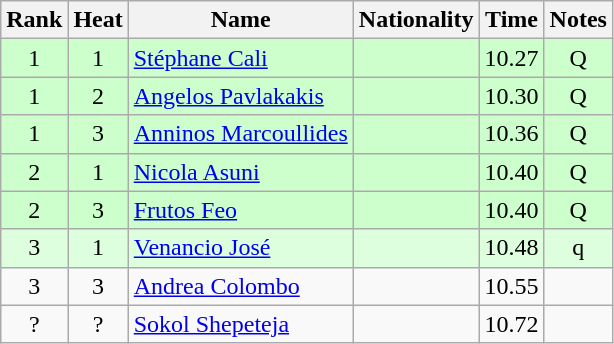<table class="wikitable sortable" style="text-align:center">
<tr>
<th>Rank</th>
<th>Heat</th>
<th>Name</th>
<th>Nationality</th>
<th>Time</th>
<th>Notes</th>
</tr>
<tr bgcolor=ccffcc>
<td>1</td>
<td>1</td>
<td align=left><a href='#'>Stéphane Cali</a></td>
<td align=left></td>
<td>10.27</td>
<td>Q</td>
</tr>
<tr bgcolor=ccffcc>
<td>1</td>
<td>2</td>
<td align=left><a href='#'>Angelos Pavlakakis</a></td>
<td align=left></td>
<td>10.30</td>
<td>Q</td>
</tr>
<tr bgcolor=ccffcc>
<td>1</td>
<td>3</td>
<td align=left><a href='#'>Anninos Marcoullides</a></td>
<td align=left></td>
<td>10.36</td>
<td>Q</td>
</tr>
<tr bgcolor=ccffcc>
<td>2</td>
<td>1</td>
<td align=left><a href='#'>Nicola Asuni</a></td>
<td align=left></td>
<td>10.40</td>
<td>Q</td>
</tr>
<tr bgcolor=ccffcc>
<td>2</td>
<td>3</td>
<td align=left><a href='#'>Frutos Feo</a></td>
<td align=left></td>
<td>10.40</td>
<td>Q</td>
</tr>
<tr bgcolor=ddffdd>
<td>3</td>
<td>1</td>
<td align=left><a href='#'>Venancio José</a></td>
<td align=left></td>
<td>10.48</td>
<td>q</td>
</tr>
<tr>
<td>3</td>
<td>3</td>
<td align=left><a href='#'>Andrea Colombo</a></td>
<td align=left></td>
<td>10.55</td>
<td></td>
</tr>
<tr>
<td>?</td>
<td>?</td>
<td align=left><a href='#'>Sokol Shepeteja</a></td>
<td align=left></td>
<td>10.72</td>
<td></td>
</tr>
</table>
